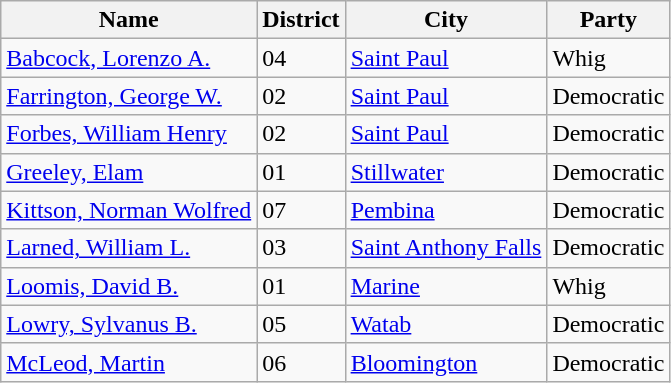<table class="wikitable sortable">
<tr>
<th>Name</th>
<th>District</th>
<th>City</th>
<th>Party</th>
</tr>
<tr>
<td><a href='#'>Babcock, Lorenzo A.</a></td>
<td>04</td>
<td><a href='#'>Saint Paul</a></td>
<td>Whig</td>
</tr>
<tr>
<td><a href='#'>Farrington, George W.</a></td>
<td>02</td>
<td><a href='#'>Saint Paul</a></td>
<td>Democratic</td>
</tr>
<tr>
<td><a href='#'>Forbes, William Henry</a></td>
<td>02</td>
<td><a href='#'>Saint Paul</a></td>
<td>Democratic</td>
</tr>
<tr>
<td><a href='#'>Greeley, Elam</a></td>
<td>01</td>
<td><a href='#'>Stillwater</a></td>
<td>Democratic</td>
</tr>
<tr>
<td><a href='#'>Kittson, Norman Wolfred</a></td>
<td>07</td>
<td><a href='#'>Pembina</a></td>
<td>Democratic</td>
</tr>
<tr>
<td><a href='#'>Larned, William L.</a></td>
<td>03</td>
<td><a href='#'>Saint Anthony Falls</a></td>
<td>Democratic</td>
</tr>
<tr>
<td><a href='#'>Loomis, David B.</a></td>
<td>01</td>
<td><a href='#'>Marine</a></td>
<td>Whig</td>
</tr>
<tr>
<td><a href='#'>Lowry, Sylvanus B.</a></td>
<td>05</td>
<td><a href='#'>Watab</a></td>
<td>Democratic</td>
</tr>
<tr>
<td><a href='#'>McLeod, Martin</a></td>
<td>06</td>
<td><a href='#'>Bloomington</a></td>
<td>Democratic</td>
</tr>
</table>
